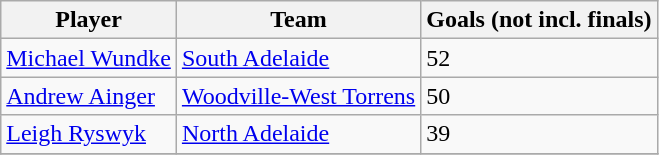<table class="wikitable sortable">
<tr>
<th>Player</th>
<th>Team</th>
<th>Goals (not incl. finals)</th>
</tr>
<tr>
<td><a href='#'>Michael Wundke</a></td>
<td><a href='#'>South Adelaide</a></td>
<td>52</td>
</tr>
<tr>
<td><a href='#'>Andrew Ainger</a></td>
<td><a href='#'>Woodville-West Torrens</a></td>
<td>50</td>
</tr>
<tr>
<td><a href='#'>Leigh Ryswyk</a></td>
<td><a href='#'>North Adelaide</a></td>
<td>39</td>
</tr>
<tr>
</tr>
</table>
